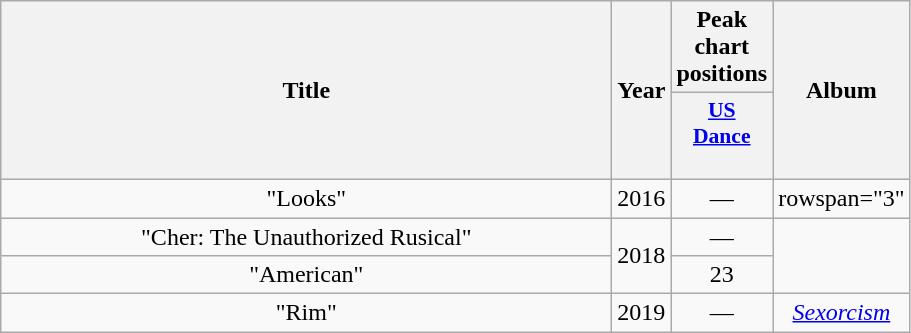<table class="wikitable plainrowheaders" style="text-align:center;" border="1">
<tr>
<th scope="col" rowspan="2" style="width:25em;">Title</th>
<th scope="col" rowspan="2">Year</th>
<th scope="col" colspan="1">Peak chart positions</th>
<th scope="col" rowspan="2">Album</th>
</tr>
<tr>
<th scope="col" style="width:3em;font-size:90%;"><a href='#'>US<br>Dance<br></a><br></th>
</tr>
<tr>
<td>"Looks"<br></td>
<td>2016</td>
<td>—</td>
<td>rowspan="3" </td>
</tr>
<tr>
<td>"Cher: The Unauthorized Rusical"<br></td>
<td rowspan="2">2018</td>
<td>—</td>
</tr>
<tr>
<td>"American"<br></td>
<td>23</td>
</tr>
<tr>
<td>"Rim"<br></td>
<td>2019</td>
<td>—</td>
<td><em><a href='#'>Sexorcism</a></em></td>
</tr>
</table>
